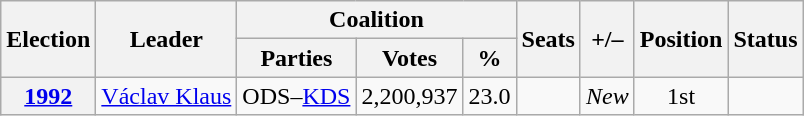<table class=wikitable style="text-align: center;">
<tr>
<th rowspan=2>Election</th>
<th rowspan=2>Leader</th>
<th colspan=3>Coalition</th>
<th rowspan=2>Seats</th>
<th rowspan=2>+/–</th>
<th rowspan=2>Position</th>
<th rowspan=2>Status</th>
</tr>
<tr>
<th>Parties</th>
<th>Votes</th>
<th>%</th>
</tr>
<tr>
<th><a href='#'>1992</a></th>
<td><a href='#'>Václav Klaus</a></td>
<td>ODS–<a href='#'>KDS</a></td>
<td>2,200,937</td>
<td>23.0</td>
<td></td>
<td><em>New</em></td>
<td>1st</td>
<td></td>
</tr>
</table>
